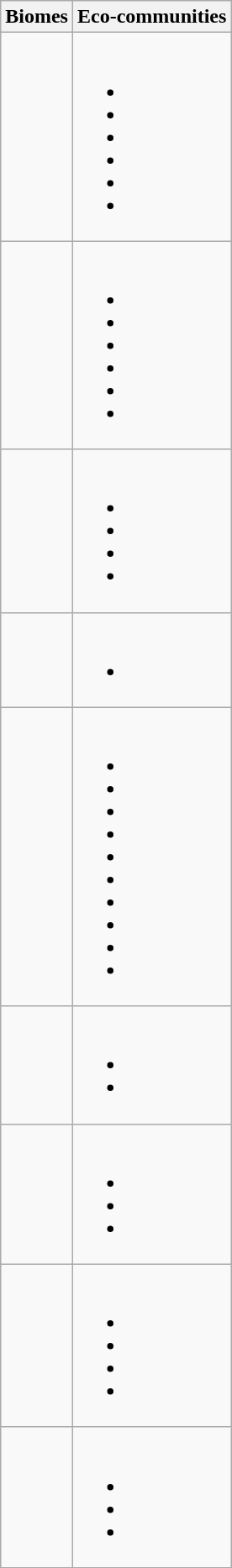<table class="wikitable mw-collapsible">
<tr>
<th>Biomes</th>
<th>Eco-communities</th>
</tr>
<tr>
<td><strong></strong></td>
<td><br><ul><li></li><li></li><li></li><li></li><li></li><li></li></ul></td>
</tr>
<tr>
<td><strong></strong></td>
<td><br><ul><li></li><li></li><li></li><li></li><li></li><li></li></ul></td>
</tr>
<tr>
<td><strong></strong></td>
<td><br><ul><li></li><li></li><li></li><li></li></ul></td>
</tr>
<tr>
<td><strong></strong></td>
<td><br><ul><li></li></ul></td>
</tr>
<tr>
<td><strong></strong></td>
<td><br><ul><li></li><li></li><li></li><li></li><li></li><li></li><li></li><li></li><li></li><li></li></ul></td>
</tr>
<tr>
<td><strong></strong></td>
<td><br><ul><li></li><li></li></ul></td>
</tr>
<tr>
<td><strong></strong></td>
<td><br><ul><li></li><li></li><li></li></ul></td>
</tr>
<tr>
<td><strong></strong></td>
<td><br><ul><li></li><li></li><li></li><li></li></ul></td>
</tr>
<tr>
<td><strong></strong></td>
<td><br><ul><li></li><li></li><li></li></ul></td>
</tr>
</table>
